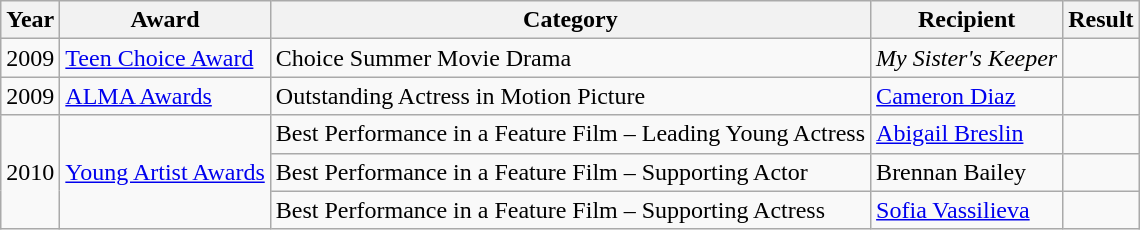<table class="wikitable">
<tr>
<th>Year</th>
<th>Award</th>
<th>Category</th>
<th>Recipient</th>
<th>Result</th>
</tr>
<tr>
<td>2009</td>
<td><a href='#'>Teen Choice Award</a></td>
<td>Choice Summer Movie Drama</td>
<td><em>My Sister's Keeper</em></td>
<td></td>
</tr>
<tr>
<td>2009</td>
<td><a href='#'>ALMA Awards</a></td>
<td>Outstanding Actress in Motion Picture</td>
<td><a href='#'>Cameron Diaz</a></td>
<td></td>
</tr>
<tr>
<td rowspan=3>2010</td>
<td rowspan=3><a href='#'>Young Artist Awards</a></td>
<td>Best Performance in a Feature Film – Leading Young Actress</td>
<td><a href='#'>Abigail Breslin</a></td>
<td></td>
</tr>
<tr>
<td>Best Performance in a Feature Film – Supporting Actor</td>
<td>Brennan Bailey</td>
<td></td>
</tr>
<tr>
<td>Best Performance in a Feature Film – Supporting Actress</td>
<td><a href='#'>Sofia Vassilieva</a></td>
<td></td>
</tr>
</table>
